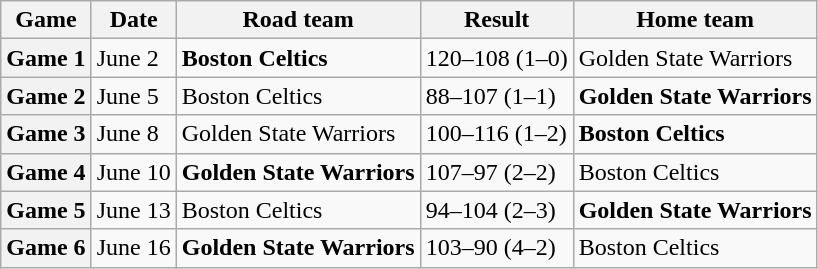<table class="wikitable plainrowheaders">
<tr>
<th scope="col">Game</th>
<th scope="col">Date</th>
<th scope="col">Road team</th>
<th scope="col">Result</th>
<th scope="col">Home team</th>
</tr>
<tr>
<th scope="row">Game 1</th>
<td>June 2</td>
<td><strong>Boston Celtics</strong></td>
<td>120–108 (1–0)</td>
<td>Golden State Warriors</td>
</tr>
<tr>
<th scope="row">Game 2</th>
<td>June 5</td>
<td>Boston Celtics</td>
<td>88–107 (1–1)</td>
<td><strong>Golden State Warriors</strong></td>
</tr>
<tr>
<th scope="row">Game 3</th>
<td>June 8</td>
<td>Golden State Warriors</td>
<td>100–116 (1–2)</td>
<td><strong>Boston Celtics</strong></td>
</tr>
<tr>
<th scope="row">Game 4</th>
<td>June 10</td>
<td><strong>Golden State Warriors</strong></td>
<td>107–97 (2–2)</td>
<td>Boston Celtics</td>
</tr>
<tr>
<th scope="row">Game 5</th>
<td>June 13</td>
<td>Boston Celtics</td>
<td>94–104 (2–3)</td>
<td><strong>Golden State Warriors</strong></td>
</tr>
<tr>
<th scope="row">Game 6</th>
<td>June 16</td>
<td><strong>Golden State Warriors</strong></td>
<td>103–90 (4–2)</td>
<td>Boston Celtics</td>
</tr>
</table>
